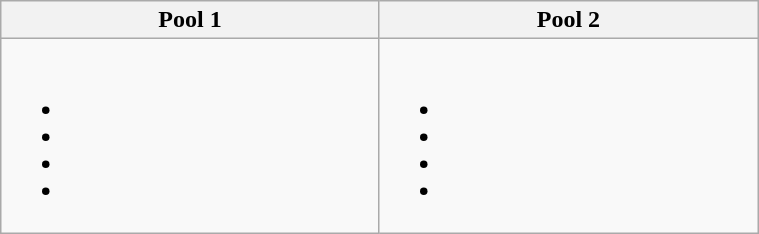<table class="wikitable" width="40%">
<tr>
<th width=20%>Pool 1</th>
<th width=20%>Pool 2</th>
</tr>
<tr>
<td><br><ul><li></li><li></li><li></li><li></li></ul></td>
<td><br><ul><li></li><li></li><li></li><li></li></ul></td>
</tr>
</table>
